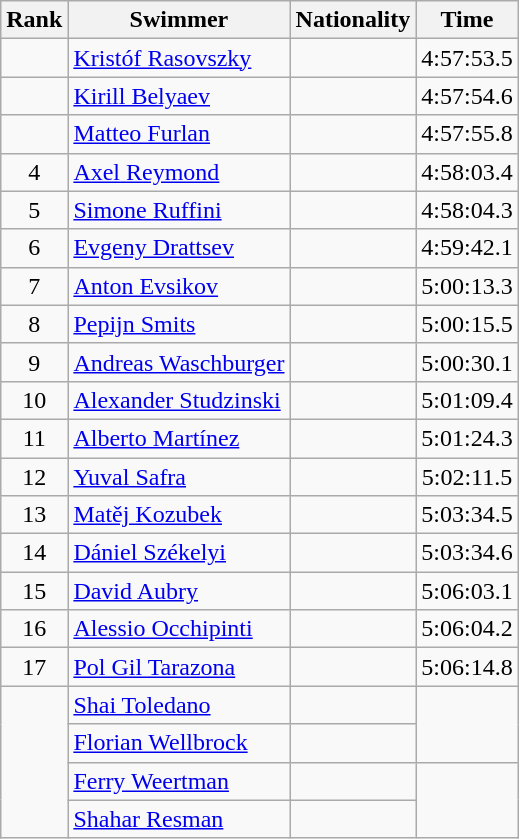<table class="wikitable sortable" border="1" style="text-align:center">
<tr>
<th>Rank</th>
<th>Swimmer</th>
<th>Nationality</th>
<th>Time</th>
</tr>
<tr>
<td></td>
<td align=left><a href='#'>Kristóf Rasovszky</a></td>
<td align=left></td>
<td>4:57:53.5</td>
</tr>
<tr>
<td></td>
<td align=left><a href='#'>Kirill Belyaev</a></td>
<td align=left></td>
<td>4:57:54.6</td>
</tr>
<tr>
<td></td>
<td align=left><a href='#'>Matteo Furlan</a></td>
<td align=left></td>
<td>4:57:55.8</td>
</tr>
<tr>
<td>4</td>
<td align=left><a href='#'>Axel Reymond</a></td>
<td align=left></td>
<td>4:58:03.4</td>
</tr>
<tr>
<td>5</td>
<td align=left><a href='#'>Simone Ruffini</a></td>
<td align=left></td>
<td>4:58:04.3</td>
</tr>
<tr>
<td>6</td>
<td align=left><a href='#'>Evgeny Drattsev</a></td>
<td align=left></td>
<td>4:59:42.1</td>
</tr>
<tr>
<td>7</td>
<td align=left><a href='#'>Anton Evsikov</a></td>
<td align=left></td>
<td>5:00:13.3</td>
</tr>
<tr>
<td>8</td>
<td align=left><a href='#'>Pepijn Smits</a></td>
<td align=left></td>
<td>5:00:15.5</td>
</tr>
<tr>
<td>9</td>
<td align=left><a href='#'>Andreas Waschburger</a></td>
<td align=left></td>
<td>5:00:30.1</td>
</tr>
<tr>
<td>10</td>
<td align=left><a href='#'>Alexander Studzinski</a></td>
<td align=left></td>
<td>5:01:09.4</td>
</tr>
<tr>
<td>11</td>
<td align=left><a href='#'>Alberto Martínez</a></td>
<td align=left></td>
<td>5:01:24.3</td>
</tr>
<tr>
<td>12</td>
<td align=left><a href='#'>Yuval Safra</a></td>
<td align=left></td>
<td>5:02:11.5</td>
</tr>
<tr>
<td>13</td>
<td align=left><a href='#'>Matěj Kozubek</a></td>
<td align=left></td>
<td>5:03:34.5</td>
</tr>
<tr>
<td>14</td>
<td align=left><a href='#'>Dániel Székelyi</a></td>
<td align=left></td>
<td>5:03:34.6</td>
</tr>
<tr>
<td>15</td>
<td align=left><a href='#'>David Aubry</a></td>
<td align=left></td>
<td>5:06:03.1</td>
</tr>
<tr>
<td>16</td>
<td align=left><a href='#'>Alessio Occhipinti</a></td>
<td align=left></td>
<td>5:06:04.2</td>
</tr>
<tr>
<td>17</td>
<td align=left><a href='#'>Pol Gil Tarazona</a></td>
<td align=left></td>
<td>5:06:14.8</td>
</tr>
<tr>
<td rowspan=4></td>
<td align=left><a href='#'>Shai Toledano</a></td>
<td align=left></td>
<td rowspan=2></td>
</tr>
<tr>
<td align=left><a href='#'>Florian Wellbrock</a></td>
<td align=left></td>
</tr>
<tr>
<td align=left><a href='#'>Ferry Weertman</a></td>
<td align=left></td>
<td rowspan=2></td>
</tr>
<tr>
<td align=left><a href='#'>Shahar Resman</a></td>
<td align=left></td>
</tr>
</table>
